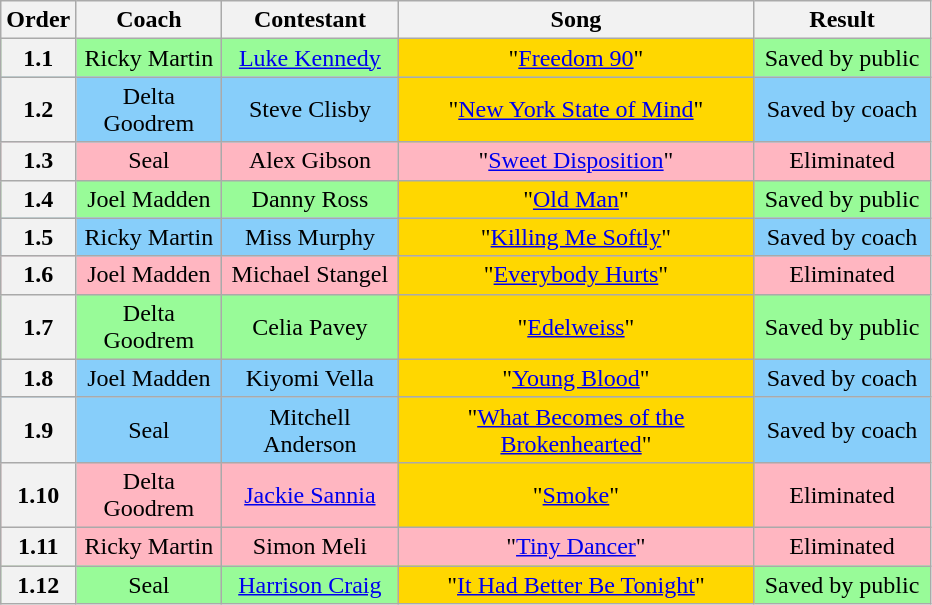<table class="wikitable plainrowheaders sortable" style="text-align: center; width: auto;">
<tr>
<th scope="col" style="width:36px;">Order</th>
<th scope="col" style="width:90px;">Coach</th>
<th scope="col" style="width:110px;">Contestant</th>
<th scope="col" style="width:230px;">Song</th>
<th scope="col" style="width:110px;">Result</th>
</tr>
<tr style="background:palegreen">
<th scope="row">1.1</th>
<td>Ricky Martin</td>
<td><a href='#'>Luke Kennedy</a></td>
<td style="background:gold;">"<a href='#'>Freedom 90</a>"</td>
<td>Saved by public</td>
</tr>
<tr style="background:lightskyblue">
<th scope="row">1.2</th>
<td>Delta Goodrem</td>
<td>Steve Clisby</td>
<td style="background:gold;">"<a href='#'>New York State of Mind</a>"</td>
<td>Saved by coach</td>
</tr>
<tr style="background:lightpink">
<th scope="row">1.3</th>
<td>Seal</td>
<td>Alex Gibson</td>
<td>"<a href='#'>Sweet Disposition</a>"</td>
<td>Eliminated</td>
</tr>
<tr style="background:palegreen">
<th scope="row">1.4</th>
<td>Joel Madden</td>
<td>Danny Ross</td>
<td style="background:gold;">"<a href='#'>Old Man</a>"</td>
<td>Saved by public</td>
</tr>
<tr style="background:lightskyblue">
<th scope="row">1.5</th>
<td>Ricky Martin</td>
<td>Miss Murphy</td>
<td style="background:gold;">"<a href='#'>Killing Me Softly</a>"</td>
<td>Saved by coach</td>
</tr>
<tr style="background:lightpink">
<th scope="row">1.6</th>
<td>Joel Madden</td>
<td>Michael Stangel</td>
<td style="background:gold;">"<a href='#'>Everybody Hurts</a>"</td>
<td>Eliminated</td>
</tr>
<tr style="background:palegreen">
<th scope="row">1.7</th>
<td>Delta Goodrem</td>
<td>Celia Pavey</td>
<td style="background:gold;">"<a href='#'>Edelweiss</a>"</td>
<td>Saved by public</td>
</tr>
<tr style="background:lightskyblue">
<th scope="row">1.8</th>
<td>Joel Madden</td>
<td>Kiyomi Vella</td>
<td style="background:gold;">"<a href='#'>Young Blood</a>"</td>
<td>Saved by coach</td>
</tr>
<tr style="background:lightskyblue">
<th scope="row">1.9</th>
<td>Seal</td>
<td>Mitchell Anderson</td>
<td style="background:gold;">"<a href='#'>What Becomes of the Brokenhearted</a>"</td>
<td>Saved by coach</td>
</tr>
<tr style="background:lightpink">
<th scope="row">1.10</th>
<td>Delta Goodrem</td>
<td><a href='#'>Jackie Sannia</a></td>
<td style="background:gold;">"<a href='#'>Smoke</a>"</td>
<td>Eliminated</td>
</tr>
<tr style="background:lightpink">
<th scope="row">1.11</th>
<td>Ricky Martin</td>
<td>Simon Meli</td>
<td>"<a href='#'>Tiny Dancer</a>"</td>
<td>Eliminated</td>
</tr>
<tr style="background:palegreen">
<th scope="row">1.12</th>
<td>Seal</td>
<td><a href='#'>Harrison Craig</a></td>
<td style="background:gold;">"<a href='#'>It Had Better Be Tonight</a>"</td>
<td>Saved by public</td>
</tr>
</table>
